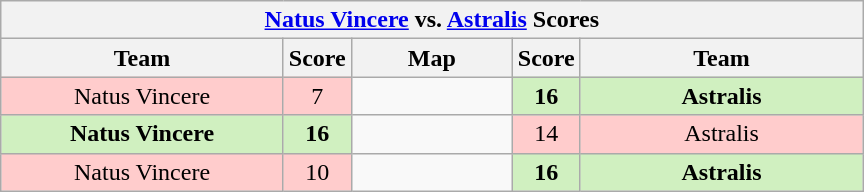<table class="wikitable" style="text-align: center;">
<tr>
<th colspan=5><a href='#'>Natus Vincere</a> vs. <a href='#'>Astralis</a> Scores</th>
</tr>
<tr>
<th width="181px">Team</th>
<th width="20px">Score</th>
<th width="100px">Map</th>
<th width="20px">Score</th>
<th width="181px">Team</th>
</tr>
<tr>
<td style="background: #FFCCCC;">Natus Vincere</td>
<td style="background: #FFCCCC;">7</td>
<td></td>
<td style="background: #D0F0C0;"><strong>16</strong></td>
<td style="background: #D0F0C0;"><strong>Astralis</strong></td>
</tr>
<tr>
<td style="background: #D0F0C0;"><strong>Natus Vincere</strong></td>
<td style="background: #D0F0C0;"><strong>16</strong></td>
<td></td>
<td style="background: #FFCCCC;">14</td>
<td style="background: #FFCCCC;">Astralis</td>
</tr>
<tr>
<td style="background: #FFCCCC;">Natus Vincere</td>
<td style="background: #FFCCCC;">10</td>
<td></td>
<td style="background: #D0F0C0;"><strong>16</strong></td>
<td style="background: #D0F0C0;"><strong>Astralis</strong></td>
</tr>
</table>
